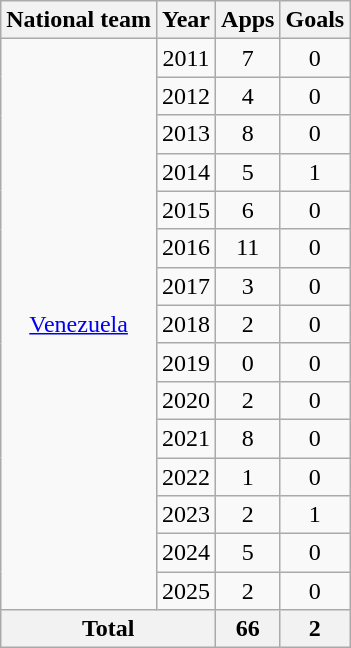<table class="wikitable" style="text-align:center">
<tr>
<th>National team</th>
<th>Year</th>
<th>Apps</th>
<th>Goals</th>
</tr>
<tr>
<td rowspan="15"><a href='#'>Venezuela</a></td>
<td>2011</td>
<td>7</td>
<td>0</td>
</tr>
<tr>
<td>2012</td>
<td>4</td>
<td>0</td>
</tr>
<tr>
<td>2013</td>
<td>8</td>
<td>0</td>
</tr>
<tr>
<td>2014</td>
<td>5</td>
<td>1</td>
</tr>
<tr>
<td>2015</td>
<td>6</td>
<td>0</td>
</tr>
<tr>
<td>2016</td>
<td>11</td>
<td>0</td>
</tr>
<tr>
<td>2017</td>
<td>3</td>
<td>0</td>
</tr>
<tr>
<td>2018</td>
<td>2</td>
<td>0</td>
</tr>
<tr>
<td>2019</td>
<td>0</td>
<td>0</td>
</tr>
<tr>
<td>2020</td>
<td>2</td>
<td>0</td>
</tr>
<tr>
<td>2021</td>
<td>8</td>
<td>0</td>
</tr>
<tr>
<td>2022</td>
<td>1</td>
<td>0</td>
</tr>
<tr>
<td>2023</td>
<td>2</td>
<td>1</td>
</tr>
<tr>
<td>2024</td>
<td>5</td>
<td>0</td>
</tr>
<tr>
<td>2025</td>
<td>2</td>
<td>0</td>
</tr>
<tr>
<th colspan="2">Total</th>
<th>66</th>
<th>2</th>
</tr>
</table>
